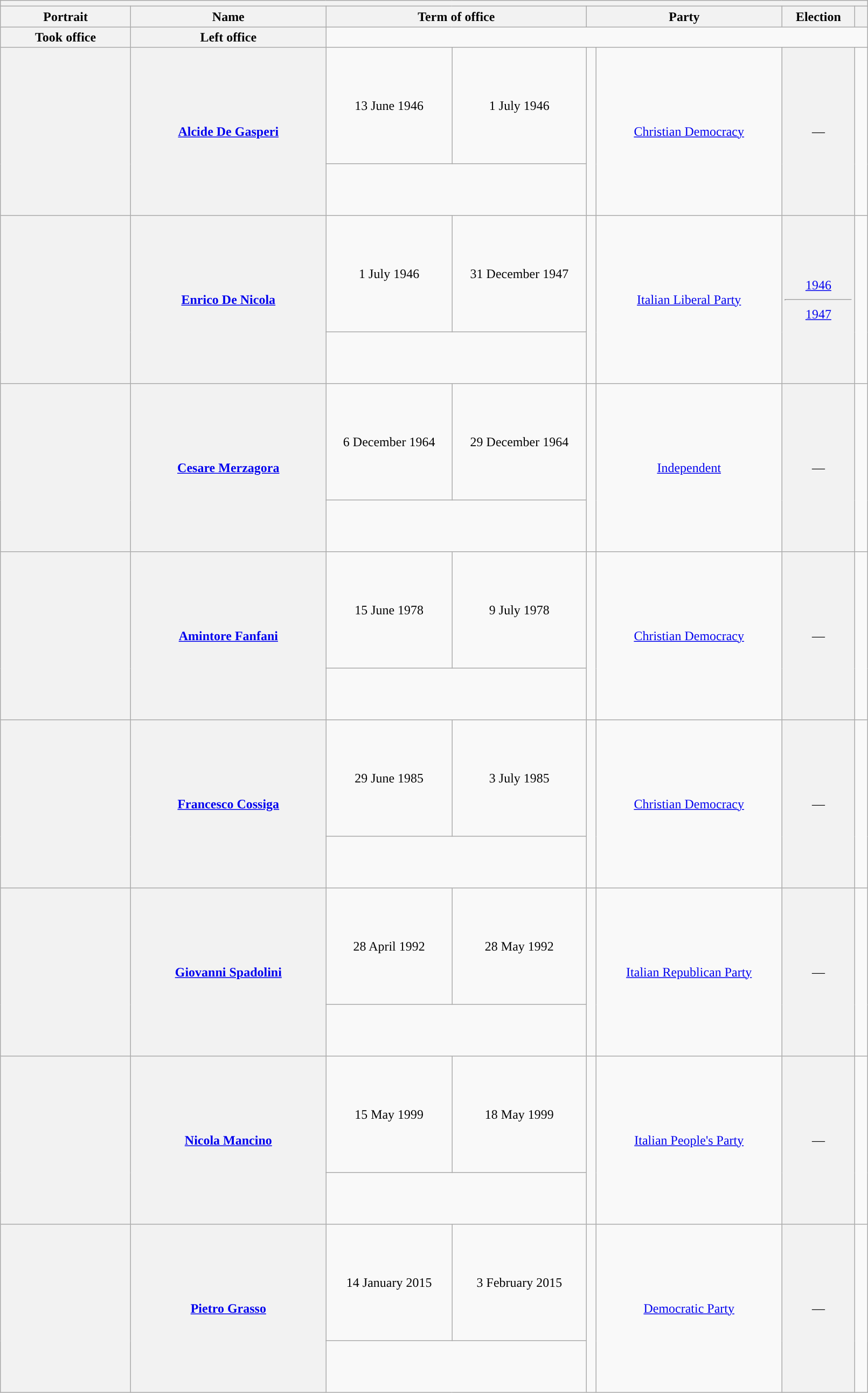<table class="wikitable" style="text-align:center; style="width=85%">
<tr>
<th colspan="8"></th>
</tr>
<tr>
<th width=1% rowspan="2">Portrait</th>
<th width=15% rowspan="2">Name<br></th>
<th width=20% colspan="2">Term of office</th>
<th width=15% rowspan="2" colspan="2">Party</th>
<th width=5% rowspan="2">Election</th>
<th width=1% rowspan="2"></th>
</tr>
<tr>
</tr>
<tr style="text-align:center;">
<th width=10%>Took office</th>
<th width=10%>Left office</th>
</tr>
<tr style="height:9em;">
<th rowspan="2"></th>
<th rowspan="2" style="font-weight:normal"><strong><a href='#'>Alcide De Gasperi</a></strong><br></th>
<td class="nowrap">13 June 1946</td>
<td class="nowrap">1 July 1946</td>
<td width="1" rowspan="2" style="color:inherit;background:"></td>
<td rowspan="2"><a href='#'>Christian Democracy</a></td>
<th rowspan="2" style="font-weight:normal">—</th>
<td rowspan="2"></td>
</tr>
<tr style="height:4em;">
<td colspan="2"></td>
</tr>
<tr style="height:9em;">
<th rowspan="2"></th>
<th rowspan="2" style="font-weight:normal"><strong><a href='#'>Enrico De Nicola</a></strong><br></th>
<td class="nowrap">1 July 1946</td>
<td class="nowrap">31 December 1947</td>
<td width="1" rowspan="2" style="color:inherit;background:"></td>
<td rowspan="2"><a href='#'>Italian Liberal Party</a></td>
<th rowspan="2" style="font-weight:normal"><a href='#'>1946</a> <hr> <a href='#'>1947</a></th>
<td rowspan="2"></td>
</tr>
<tr style="height:4em;">
<td colspan="2"></td>
</tr>
<tr style="height:9em;">
<th rowspan="2"></th>
<th rowspan="2" style="font-weight:normal"><strong><a href='#'>Cesare Merzagora</a></strong><br></th>
<td class="nowrap">6 December 1964</td>
<td class="nowrap">29 December 1964</td>
<td width="1" rowspan="2" style="color:inherit;background:"></td>
<td rowspan="2"><a href='#'>Independent</a></td>
<th rowspan="2" style="font-weight:normal">—</th>
<td rowspan="2"></td>
</tr>
<tr style="height:4em;">
<td colspan="2"></td>
</tr>
<tr style="height:9em;">
<th rowspan="2"></th>
<th rowspan="2" style="font-weight:normal"><strong><a href='#'>Amintore Fanfani</a></strong><br></th>
<td class="nowrap">15 June 1978</td>
<td class="nowrap">9 July 1978</td>
<td width="1" rowspan="2" style="color:inherit;background:"></td>
<td rowspan="2"><a href='#'>Christian Democracy</a></td>
<th rowspan="2" style="font-weight:normal">—</th>
<td rowspan=2"></td>
</tr>
<tr style="height:4em;">
<td colspan="2"></td>
</tr>
<tr style="height:9em;">
<th rowspan="2"></th>
<th rowspan="2" style="font-weight:normal"><strong><a href='#'>Francesco Cossiga</a></strong><br></th>
<td class="nowrap">29 June 1985</td>
<td class="nowrap">3 July 1985</td>
<td width="1" rowspan="2" style="color:inherit;background:"></td>
<td rowspan="2"><a href='#'>Christian Democracy</a></td>
<th rowspan="2" style="font-weight:normal">—</th>
<td rowspan="2"></td>
</tr>
<tr style="height:4em;">
<td colspan="2"></td>
</tr>
<tr style="height:9em;">
<th rowspan="2"></th>
<th rowspan="2" style="font-weight:normal"><strong><a href='#'>Giovanni Spadolini</a></strong><br></th>
<td class="nowrap">28 April 1992</td>
<td class="nowrap">28 May 1992</td>
<td width="1" rowspan="2" style="color:inherit;background:"></td>
<td rowspan="2"><a href='#'>Italian Republican Party</a></td>
<th rowspan="2" style="font-weight:normal">—</th>
<td rowspan="2"></td>
</tr>
<tr style="height:4em;">
<td colspan="2"></td>
</tr>
<tr style="height:9em;">
<th rowspan="2"></th>
<th rowspan="2" style="font-weight:normal"><strong><a href='#'>Nicola Mancino</a></strong><br></th>
<td class="nowrap">15 May 1999</td>
<td class="nowrap">18 May 1999</td>
<td width="1" rowspan="2" style="color:inherit;background:"></td>
<td rowspan="2"><a href='#'>Italian People's Party</a></td>
<th rowspan="2" style="font-weight:normal">—</th>
<td rowspan="2"></td>
</tr>
<tr style="height:4em;">
<td colspan="2"></td>
</tr>
<tr style="height:9em;">
<th rowspan="2"></th>
<th rowspan="2" style="font-weight:normal"><strong><a href='#'>Pietro Grasso</a></strong><br></th>
<td class="nowrap">14 January 2015</td>
<td class="nowrap">3 February 2015</td>
<td width="1" rowspan="2" style="color:inherit;background:"></td>
<td rowspan="2"><a href='#'>Democratic Party</a></td>
<th rowspan="2" style="font-weight:normal">—</th>
<td rowspan="2"></td>
</tr>
<tr style="height:4em;">
<td colspan="2"></td>
</tr>
</table>
